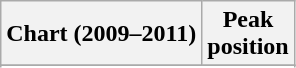<table class="wikitable sortable plainrowheaders">
<tr>
<th>Chart (2009–2011)</th>
<th>Peak<br>position</th>
</tr>
<tr>
</tr>
<tr>
</tr>
<tr>
</tr>
</table>
